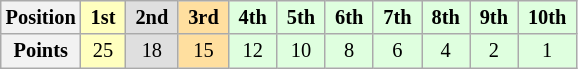<table class="wikitable" style="font-size:85%; text-align:center">
<tr>
<th>Position</th>
<td style="background:#ffffbf;"> <strong>1st</strong> </td>
<td style="background:#dfdfdf;"> <strong>2nd</strong> </td>
<td style="background:#ffdf9f;"> <strong>3rd</strong> </td>
<td style="background:#dfffdf;"> <strong>4th</strong> </td>
<td style="background:#dfffdf;"> <strong>5th</strong> </td>
<td style="background:#dfffdf;"> <strong>6th</strong> </td>
<td style="background:#dfffdf;"> <strong>7th</strong> </td>
<td style="background:#dfffdf;"> <strong>8th</strong> </td>
<td style="background:#dfffdf;"> <strong>9th</strong> </td>
<td style="background:#dfffdf;"> <strong>10th</strong> </td>
</tr>
<tr>
<th>Points</th>
<td style="background:#ffffbf;">25</td>
<td style="background:#dfdfdf;">18</td>
<td style="background:#ffdf9f;">15</td>
<td style="background:#dfffdf;">12</td>
<td style="background:#dfffdf;">10</td>
<td style="background:#dfffdf;">8</td>
<td style="background:#dfffdf;">6</td>
<td style="background:#dfffdf;">4</td>
<td style="background:#dfffdf;">2</td>
<td style="background:#dfffdf;">1</td>
</tr>
</table>
